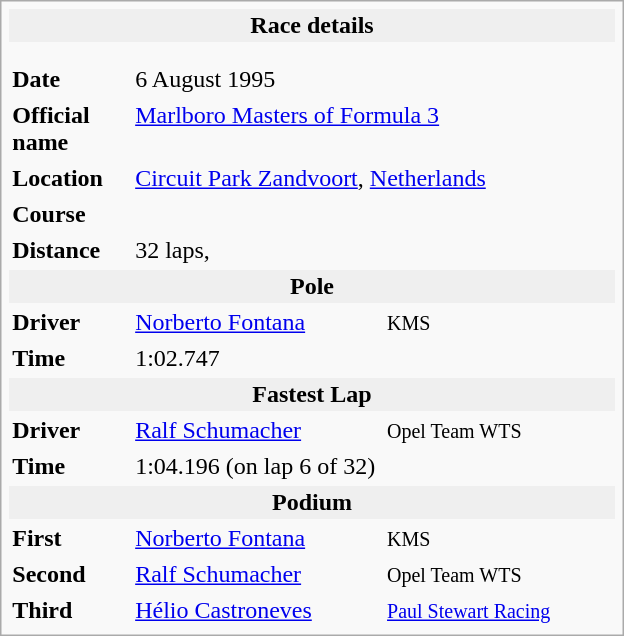<table class="infobox" align="right" cellpadding="2" style="float:right; width: 26em; ">
<tr>
<th colspan="3" style="background:#efefef;">Race details</th>
</tr>
<tr>
<td colspan="3" style="text-align:center;"></td>
</tr>
<tr>
<td colspan="3" style="text-align:center;"></td>
</tr>
<tr>
<td style="width: 20%;"><strong>Date</strong></td>
<td>6 August 1995</td>
</tr>
<tr>
<td><strong>Official name</strong></td>
<td colspan=2><a href='#'>Marlboro Masters of Formula 3</a></td>
</tr>
<tr>
<td><strong>Location</strong></td>
<td colspan=2><a href='#'>Circuit Park Zandvoort</a>, <a href='#'>Netherlands</a></td>
</tr>
<tr>
<td><strong>Course</strong></td>
<td colspan=2></td>
</tr>
<tr>
<td><strong>Distance</strong></td>
<td colspan=2>32 laps, </td>
</tr>
<tr>
<th colspan="3" style="background:#efefef;">Pole</th>
</tr>
<tr>
<td><strong>Driver</strong></td>
<td> <a href='#'>Norberto Fontana</a></td>
<td><small>KMS</small></td>
</tr>
<tr>
<td><strong>Time</strong></td>
<td colspan=2>1:02.747</td>
</tr>
<tr>
<th colspan="3" style="background:#efefef;">Fastest Lap</th>
</tr>
<tr>
<td><strong>Driver</strong></td>
<td> <a href='#'>Ralf Schumacher</a></td>
<td><small>Opel Team WTS</small></td>
</tr>
<tr>
<td><strong>Time</strong></td>
<td colspan=2>1:04.196 (on lap 6 of 32)</td>
</tr>
<tr>
<th colspan="3" style="background:#efefef;">Podium</th>
</tr>
<tr>
<td><strong>First</strong></td>
<td> <a href='#'>Norberto Fontana</a></td>
<td><small>KMS</small></td>
</tr>
<tr>
<td><strong>Second</strong></td>
<td> <a href='#'>Ralf Schumacher</a></td>
<td><small>Opel Team WTS</small></td>
</tr>
<tr>
<td><strong>Third</strong></td>
<td> <a href='#'>Hélio Castroneves</a></td>
<td><small><a href='#'>Paul Stewart Racing</a></small></td>
</tr>
</table>
